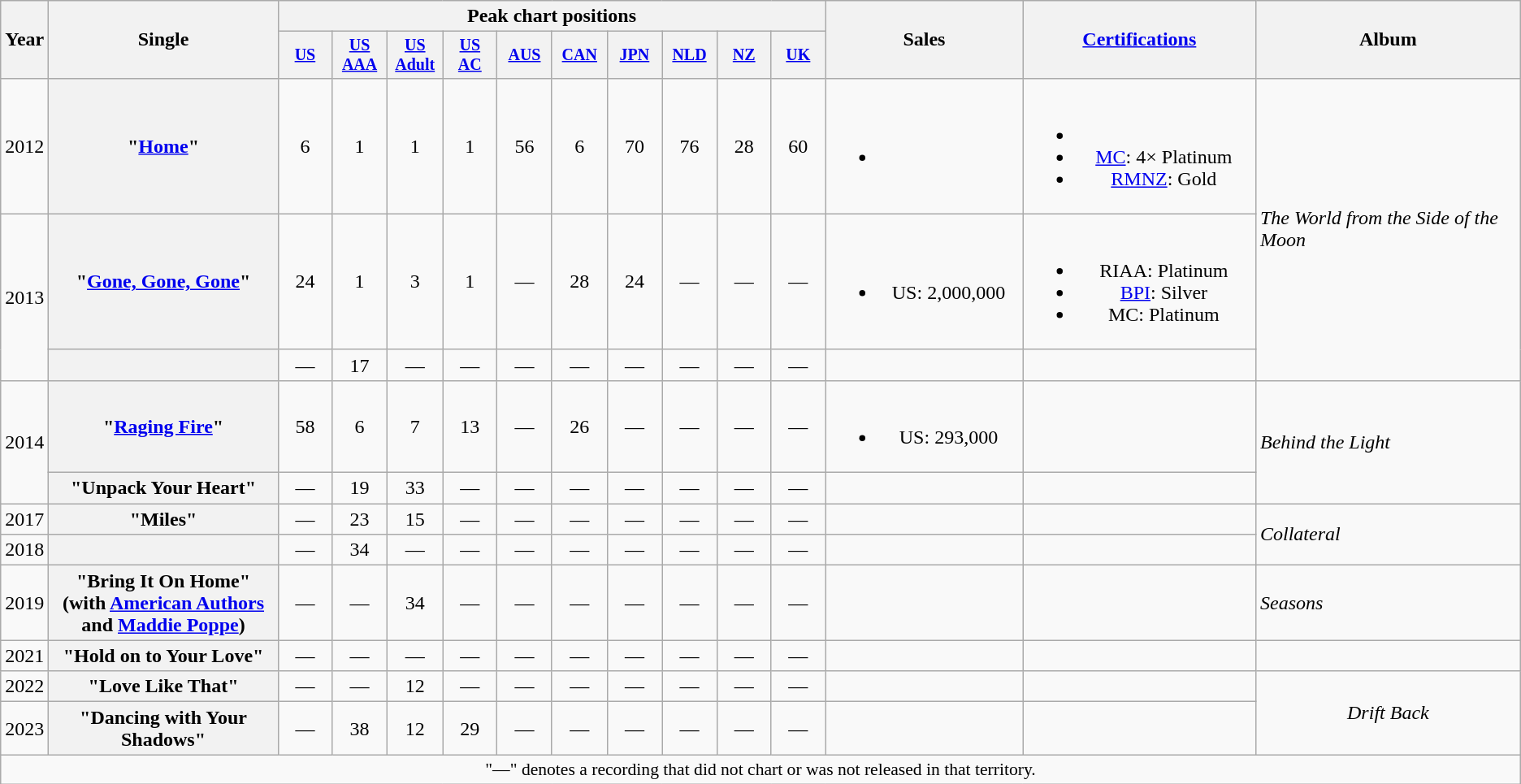<table class="wikitable plainrowheaders" style="text-align:center;">
<tr>
<th rowspan="2">Year</th>
<th rowspan="2" style="width:12em;">Single</th>
<th colspan="10">Peak chart positions</th>
<th rowspan="2" style="width:10em;">Sales</th>
<th rowspan="2" style="width:12em;"><a href='#'>Certifications</a></th>
<th rowspan="2" style="width:14em;">Album</th>
</tr>
<tr style="font-size:smaller;">
<th scope="col" style="width:3em;"><a href='#'>US</a><br></th>
<th scope="col" style="width:3em;"><a href='#'>US<br>AAA</a><br></th>
<th scope="col" style="width:3em;"><a href='#'>US<br>Adult</a><br></th>
<th scope="col" style="width:3em;"><a href='#'>US<br>AC</a><br></th>
<th scope="col" style="width:3em;"><a href='#'>AUS</a><br></th>
<th scope="col" style="width:3em;"><a href='#'>CAN</a><br></th>
<th scope="col" style="width:3em;"><a href='#'>JPN</a><br></th>
<th scope="col" style="width:3em;"><a href='#'>NLD</a><br></th>
<th scope="col" style="width:3em;"><a href='#'>NZ</a><br></th>
<th scope="col" style="width:3em;"><a href='#'>UK</a><br></th>
</tr>
<tr>
<td>2012</td>
<th scope="row">"<a href='#'>Home</a>"</th>
<td>6</td>
<td>1</td>
<td>1</td>
<td>1</td>
<td>56</td>
<td>6</td>
<td>70</td>
<td>76</td>
<td>28</td>
<td>60</td>
<td><br><ul><li></li></ul></td>
<td><br><ul><li></li><li><a href='#'>MC</a>: 4× Platinum</li><li><a href='#'>RMNZ</a>: Gold</li></ul></td>
<td rowspan="3" style="text-align:left;"><em>The World from the Side of the Moon</em></td>
</tr>
<tr>
<td rowspan="2">2013</td>
<th scope="row">"<a href='#'>Gone, Gone, Gone</a>"</th>
<td>24</td>
<td>1</td>
<td>3</td>
<td>1</td>
<td>—</td>
<td>28</td>
<td>24</td>
<td>—</td>
<td>—</td>
<td>—</td>
<td><br><ul><li>US: 2,000,000</li></ul></td>
<td><br><ul><li>RIAA: Platinum</li><li><a href='#'>BPI</a>: Silver</li><li>MC: Platinum</li></ul></td>
</tr>
<tr>
<th scope="row"></th>
<td>—</td>
<td>17</td>
<td>—</td>
<td>—</td>
<td>—</td>
<td>—</td>
<td>—</td>
<td>—</td>
<td>—</td>
<td>—</td>
<td></td>
<td></td>
</tr>
<tr>
<td rowspan="2">2014</td>
<th scope="row">"<a href='#'>Raging Fire</a>"</th>
<td>58</td>
<td>6</td>
<td>7</td>
<td>13</td>
<td>—</td>
<td>26</td>
<td>—</td>
<td>—</td>
<td>—</td>
<td>—</td>
<td><br><ul><li>US: 293,000</li></ul></td>
<td></td>
<td rowspan="2" style="text-align:left;"><em>Behind the Light</em></td>
</tr>
<tr>
<th scope="row">"Unpack Your Heart"</th>
<td>—</td>
<td>19</td>
<td>33</td>
<td>—</td>
<td>—</td>
<td>—</td>
<td>—</td>
<td>—</td>
<td>—</td>
<td>—</td>
<td></td>
<td></td>
</tr>
<tr>
<td>2017</td>
<th scope="row">"Miles"</th>
<td>—</td>
<td>23</td>
<td>15</td>
<td>—</td>
<td>—</td>
<td>—</td>
<td>—</td>
<td>—</td>
<td>—</td>
<td>—</td>
<td></td>
<td></td>
<td rowspan="2" style="text-align:left;"><em>Collateral</em></td>
</tr>
<tr>
<td>2018</td>
<th scope="row"></th>
<td>—</td>
<td>34</td>
<td>—</td>
<td>—</td>
<td>—</td>
<td>—</td>
<td>—</td>
<td>—</td>
<td>—</td>
<td>—</td>
<td></td>
<td></td>
</tr>
<tr>
<td>2019</td>
<th scope="row">"Bring It On Home"<br><span>(with <a href='#'>American Authors</a> and <a href='#'>Maddie Poppe</a>)</span></th>
<td>—</td>
<td>—</td>
<td>34</td>
<td>—</td>
<td>—</td>
<td>—</td>
<td>—</td>
<td>—</td>
<td>—</td>
<td>—</td>
<td></td>
<td></td>
<td style="text-align:left;"><em>Seasons</em></td>
</tr>
<tr>
<td>2021</td>
<th scope="row">"Hold on to Your Love"<br></th>
<td>—</td>
<td>—</td>
<td>—</td>
<td>—</td>
<td>—</td>
<td>—</td>
<td>—</td>
<td>—</td>
<td>—</td>
<td>—</td>
<td></td>
<td></td>
<td></td>
</tr>
<tr>
<td>2022</td>
<th scope="row">"Love Like That"</th>
<td>—</td>
<td>—</td>
<td>12</td>
<td>—</td>
<td>—</td>
<td>—</td>
<td>—</td>
<td>—</td>
<td>—</td>
<td>—</td>
<td></td>
<td></td>
<td rowspan="2"><em>Drift Back</em></td>
</tr>
<tr>
<td>2023</td>
<th scope="row">"Dancing with Your Shadows"</th>
<td>—</td>
<td>38</td>
<td>12</td>
<td>29</td>
<td>—</td>
<td>—</td>
<td>—</td>
<td>—</td>
<td>—</td>
<td>—</td>
<td></td>
<td></td>
</tr>
<tr>
<td colspan="16" style="font-size:90%">"—" denotes a recording that did not chart or was not released in that territory.</td>
</tr>
</table>
